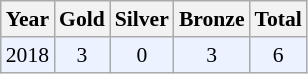<table class="sortable wikitable" style="font-size: 90%;">
<tr>
<th>Year</th>
<th>Gold</th>
<th>Silver</th>
<th>Bronze</th>
<th>Total</th>
</tr>
<tr style="background:#ECF2FF">
<td align="center">2018</td>
<td align="center">3</td>
<td align="center">0</td>
<td align="center">3</td>
<td align="center">6</td>
</tr>
</table>
